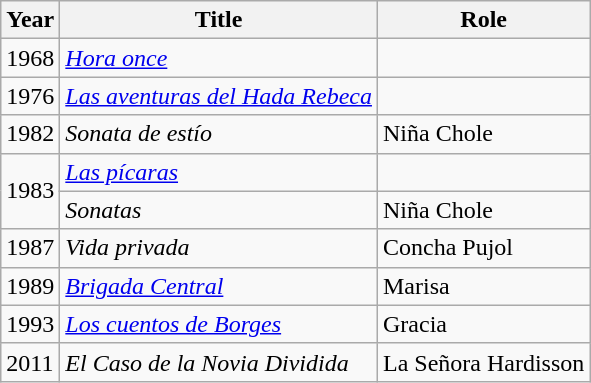<table class="wikitable sortable">
<tr>
<th>Year</th>
<th>Title</th>
<th>Role</th>
</tr>
<tr>
<td>1968</td>
<td><em><a href='#'>Hora once</a></em></td>
<td></td>
</tr>
<tr>
<td>1976</td>
<td><em><a href='#'>Las aventuras del Hada Rebeca</a></em></td>
<td></td>
</tr>
<tr>
<td>1982</td>
<td><em>Sonata de estío</em></td>
<td>Niña Chole</td>
</tr>
<tr>
<td rowspan="2">1983</td>
<td><em><a href='#'>Las pícaras</a></em></td>
<td></td>
</tr>
<tr>
<td><em>Sonatas</em></td>
<td>Niña Chole</td>
</tr>
<tr>
<td>1987</td>
<td><em>Vida privada</em></td>
<td>Concha Pujol</td>
</tr>
<tr>
<td>1989</td>
<td><em><a href='#'>Brigada Central</a></em></td>
<td>Marisa</td>
</tr>
<tr>
<td>1993</td>
<td><em><a href='#'>Los cuentos de Borges</a></em></td>
<td>Gracia</td>
</tr>
<tr>
<td>2011</td>
<td><em>El Caso de la Novia Dividida</em></td>
<td>La Señora Hardisson</td>
</tr>
</table>
